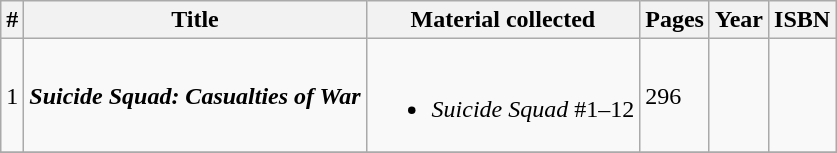<table class="wikitable">
<tr>
<th>#</th>
<th>Title</th>
<th>Material collected</th>
<th>Pages</th>
<th>Year</th>
<th>ISBN</th>
</tr>
<tr>
<td>1</td>
<td><strong><em>Suicide Squad: Casualties of War</em></strong></td>
<td><br><ul><li><em>Suicide Squad</em> #1–12</li></ul></td>
<td>296</td>
<td></td>
<td></td>
</tr>
<tr>
</tr>
</table>
